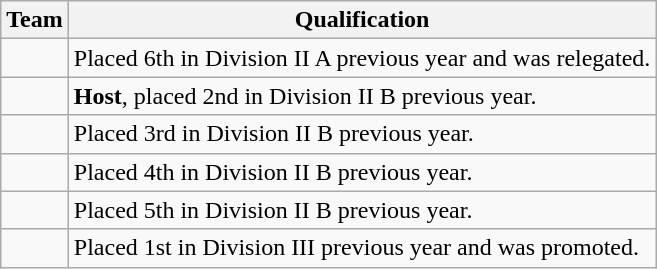<table class="wikitable">
<tr>
<th>Team</th>
<th>Qualification</th>
</tr>
<tr>
<td></td>
<td>Placed 6th in Division II A previous year and was relegated.</td>
</tr>
<tr>
<td></td>
<td><strong>Host</strong>, placed 2nd in Division II B previous year.</td>
</tr>
<tr>
<td></td>
<td>Placed 3rd in Division II B previous year.</td>
</tr>
<tr>
<td></td>
<td>Placed 4th in Division II B previous year.</td>
</tr>
<tr>
<td></td>
<td>Placed 5th in Division II B previous year.</td>
</tr>
<tr>
<td></td>
<td>Placed 1st in Division III previous year and was promoted.</td>
</tr>
</table>
